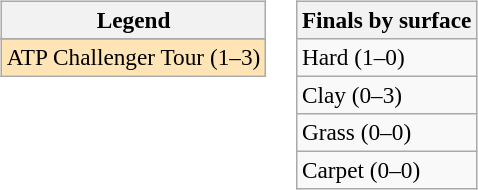<table>
<tr valign=top>
<td><br><table class=wikitable style=font-size:97%>
<tr>
<th>Legend</th>
</tr>
<tr bgcolor=e5d1cb>
</tr>
<tr bgcolor=moccasin>
<td>ATP Challenger Tour (1–3)</td>
</tr>
</table>
</td>
<td><br><table class=wikitable style=font-size:97%>
<tr>
<th>Finals by surface</th>
</tr>
<tr>
<td>Hard (1–0)</td>
</tr>
<tr>
<td>Clay (0–3)</td>
</tr>
<tr>
<td>Grass (0–0)</td>
</tr>
<tr>
<td>Carpet (0–0)</td>
</tr>
</table>
</td>
</tr>
</table>
